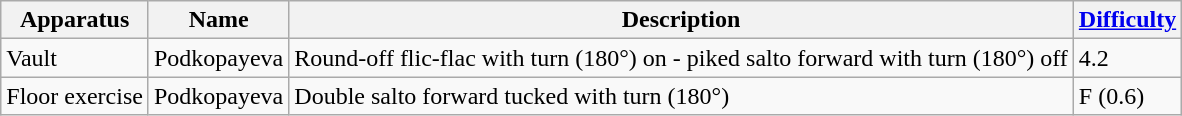<table class="wikitable">
<tr>
<th>Apparatus</th>
<th>Name</th>
<th>Description</th>
<th><a href='#'>Difficulty</a></th>
</tr>
<tr>
<td>Vault</td>
<td>Podkopayeva</td>
<td>Round-off flic-flac with  turn (180°) on - piked salto forward with  turn (180°) off</td>
<td>4.2</td>
</tr>
<tr>
<td>Floor exercise</td>
<td>Podkopayeva</td>
<td>Double salto forward tucked with  turn (180°)</td>
<td>F (0.6)</td>
</tr>
</table>
